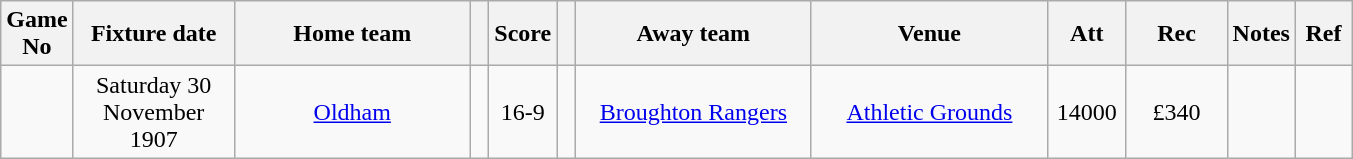<table class="wikitable" style="text-align:center;">
<tr>
<th width=20 abbr="No">Game No</th>
<th width=100 abbr="Date">Fixture date</th>
<th width=150 abbr="Home team">Home team</th>
<th width=5 abbr="space"></th>
<th width=20 abbr="Score">Score</th>
<th width=5 abbr="space"></th>
<th width=150 abbr="Away team">Away team</th>
<th width=150 abbr="Venue">Venue</th>
<th width=45 abbr="Att">Att</th>
<th width=60 abbr="Rec">Rec</th>
<th width=20 abbr="Notes">Notes</th>
<th width=30 abbr="Ref">Ref</th>
</tr>
<tr>
<td></td>
<td>Saturday 30 November 1907</td>
<td><a href='#'>Oldham</a></td>
<td></td>
<td>16-9</td>
<td></td>
<td><a href='#'>Broughton Rangers</a></td>
<td><a href='#'>Athletic Grounds</a></td>
<td>14000</td>
<td>£340</td>
<td></td>
<td></td>
</tr>
</table>
